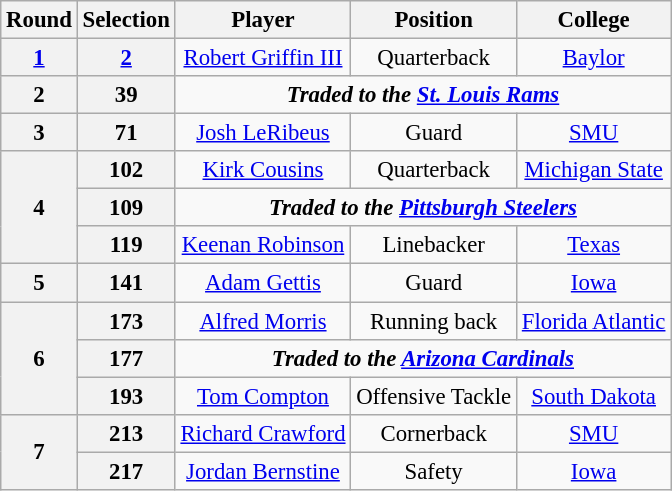<table class="wikitable" style="font-size:95%;text-align:center">
<tr>
<th>Round</th>
<th>Selection</th>
<th>Player</th>
<th>Position</th>
<th>College</th>
</tr>
<tr>
<th><a href='#'>1</a></th>
<th><a href='#'>2</a></th>
<td><a href='#'>Robert Griffin III</a></td>
<td>Quarterback</td>
<td><a href='#'>Baylor</a></td>
</tr>
<tr>
<th>2</th>
<th>39</th>
<td colspan="7"><strong><em>Traded to the <a href='#'>St. Louis Rams</a></em></strong></td>
</tr>
<tr>
<th>3</th>
<th>71</th>
<td><a href='#'>Josh LeRibeus</a></td>
<td>Guard</td>
<td><a href='#'>SMU</a></td>
</tr>
<tr>
<th rowspan="3">4</th>
<th>102</th>
<td><a href='#'>Kirk Cousins</a></td>
<td>Quarterback</td>
<td><a href='#'>Michigan State</a></td>
</tr>
<tr>
<th>109</th>
<td colspan="7"><strong><em>Traded to the <a href='#'>Pittsburgh Steelers</a></em></strong></td>
</tr>
<tr>
<th>119</th>
<td><a href='#'>Keenan Robinson</a></td>
<td>Linebacker</td>
<td><a href='#'>Texas</a></td>
</tr>
<tr>
<th>5</th>
<th>141</th>
<td><a href='#'>Adam Gettis</a></td>
<td>Guard</td>
<td><a href='#'>Iowa</a></td>
</tr>
<tr>
<th rowspan="3">6</th>
<th>173</th>
<td><a href='#'>Alfred Morris</a></td>
<td>Running back</td>
<td><a href='#'>Florida Atlantic</a></td>
</tr>
<tr>
<th>177</th>
<td colspan="7"><strong><em>Traded to the <a href='#'>Arizona Cardinals</a></em></strong></td>
</tr>
<tr>
<th>193</th>
<td><a href='#'>Tom Compton</a></td>
<td>Offensive Tackle</td>
<td><a href='#'>South Dakota</a></td>
</tr>
<tr>
<th rowspan="2">7</th>
<th>213</th>
<td><a href='#'>Richard Crawford</a></td>
<td>Cornerback</td>
<td><a href='#'>SMU</a></td>
</tr>
<tr>
<th>217</th>
<td><a href='#'>Jordan Bernstine</a></td>
<td>Safety</td>
<td><a href='#'>Iowa</a></td>
</tr>
</table>
